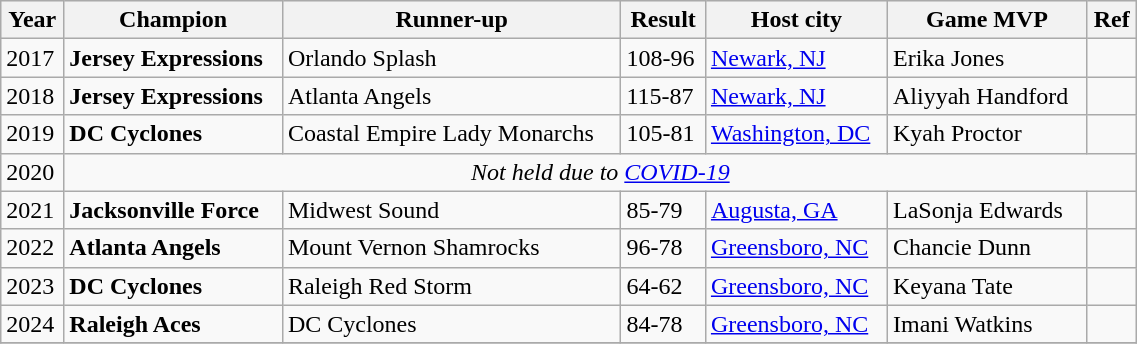<table class="wikitable" width=60%>
<tr bgcolor="#efefef">
<th>Year</th>
<th>Champion</th>
<th>Runner-up</th>
<th>Result</th>
<th>Host city</th>
<th>Game MVP</th>
<th>Ref</th>
</tr>
<tr>
<td>2017</td>
<td><strong>Jersey Expressions</strong></td>
<td>Orlando Splash</td>
<td>108-96</td>
<td><a href='#'>Newark, NJ</a></td>
<td>Erika Jones</td>
<td></td>
</tr>
<tr>
<td>2018</td>
<td><strong>Jersey Expressions</strong></td>
<td>Atlanta Angels</td>
<td>115-87</td>
<td><a href='#'>Newark, NJ</a></td>
<td>Aliyyah Handford</td>
<td></td>
</tr>
<tr>
<td>2019</td>
<td><strong>DC Cyclones</strong></td>
<td>Coastal Empire Lady Monarchs</td>
<td>105-81</td>
<td><a href='#'>Washington, DC</a></td>
<td>Kyah Proctor</td>
<td></td>
</tr>
<tr>
<td>2020</td>
<td colspan=6 align=center><em>Not held due to <a href='#'>COVID-19</a></em></td>
</tr>
<tr>
<td>2021</td>
<td><strong>Jacksonville Force</strong></td>
<td>Midwest Sound</td>
<td>85-79</td>
<td><a href='#'>Augusta, GA</a></td>
<td>LaSonja Edwards</td>
<td></td>
</tr>
<tr>
<td>2022</td>
<td><strong>Atlanta Angels</strong></td>
<td>Mount Vernon Shamrocks</td>
<td>96-78</td>
<td><a href='#'>Greensboro, NC</a></td>
<td>Chancie Dunn</td>
<td></td>
</tr>
<tr>
<td>2023</td>
<td><strong>DC Cyclones</strong></td>
<td>Raleigh Red Storm</td>
<td>64-62</td>
<td><a href='#'>Greensboro, NC</a></td>
<td>Keyana Tate</td>
<td></td>
</tr>
<tr>
<td>2024</td>
<td><strong>Raleigh Aces</strong></td>
<td>DC Cyclones</td>
<td>84-78</td>
<td><a href='#'>Greensboro, NC</a></td>
<td>Imani Watkins</td>
<td></td>
</tr>
<tr>
</tr>
</table>
